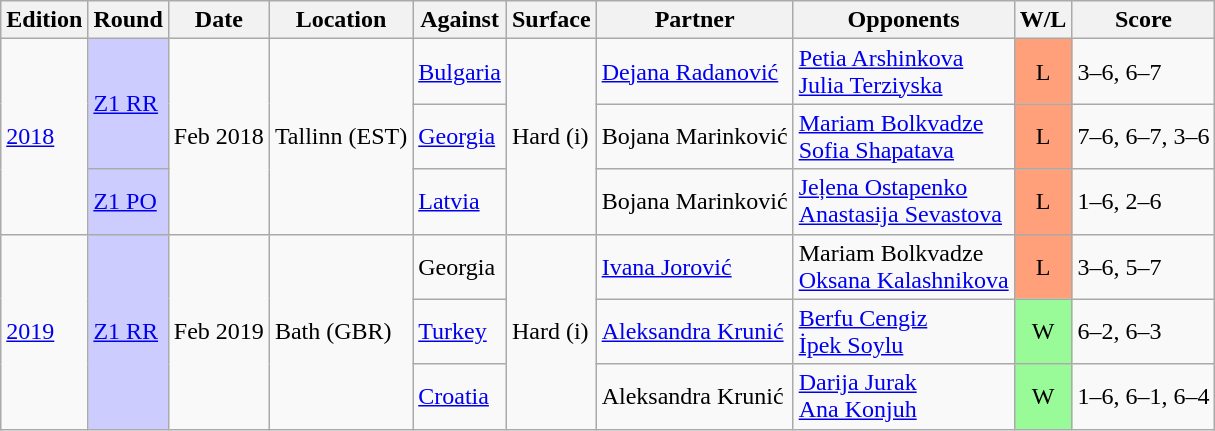<table class="wikitable">
<tr>
<th>Edition</th>
<th>Round</th>
<th>Date</th>
<th>Location</th>
<th>Against</th>
<th>Surface</th>
<th>Partner</th>
<th>Opponents</th>
<th>W/L</th>
<th>Score</th>
</tr>
<tr>
<td rowspan="3"><a href='#'>2018</a></td>
<td rowspan="2" bgcolor=#ccf><a href='#'>Z1 RR</a></td>
<td rowspan="3">Feb 2018</td>
<td rowspan="3">Tallinn (EST)</td>
<td> <a href='#'>Bulgaria</a></td>
<td rowspan="3">Hard (i)</td>
<td><a href='#'>Dejana Radanović</a></td>
<td><a href='#'>Petia Arshinkova</a> <br> <a href='#'>Julia Terziyska</a></td>
<td align=center bgcolor=ffa07a>L</td>
<td>3–6, 6–7</td>
</tr>
<tr>
<td> <a href='#'>Georgia</a></td>
<td>Bojana Marinković</td>
<td><a href='#'>Mariam Bolkvadze</a> <br> <a href='#'>Sofia Shapatava</a></td>
<td align=center bgcolor=ffa07a>L</td>
<td>7–6, 6–7, 3–6</td>
</tr>
<tr>
<td bgcolor=#ccf><a href='#'>Z1 PO</a></td>
<td> <a href='#'>Latvia</a></td>
<td>Bojana Marinković</td>
<td><a href='#'>Jeļena Ostapenko</a> <br> <a href='#'>Anastasija Sevastova</a></td>
<td align=center bgcolor=ffa07a>L</td>
<td>1–6, 2–6</td>
</tr>
<tr>
<td rowspan="3"><a href='#'>2019</a></td>
<td rowspan="3" bgcolor=#ccf><a href='#'>Z1 RR</a></td>
<td rowspan="3">Feb 2019</td>
<td rowspan="3">Bath (GBR)</td>
<td> Georgia</td>
<td rowspan="3">Hard (i)</td>
<td><a href='#'>Ivana Jorović</a></td>
<td>Mariam Bolkvadze <br> <a href='#'>Oksana Kalashnikova</a></td>
<td align=center bgcolor=ffa07a>L</td>
<td>3–6, 5–7</td>
</tr>
<tr>
<td> <a href='#'>Turkey</a></td>
<td><a href='#'>Aleksandra Krunić</a></td>
<td><a href='#'>Berfu Cengiz</a> <br> <a href='#'>İpek Soylu</a></td>
<td align=center bgcolor=98FB98>W</td>
<td>6–2, 6–3</td>
</tr>
<tr>
<td> <a href='#'>Croatia</a></td>
<td>Aleksandra Krunić</td>
<td><a href='#'>Darija Jurak</a> <br> <a href='#'>Ana Konjuh</a></td>
<td align=center bgcolor=98FB98>W</td>
<td>1–6, 6–1, 6–4</td>
</tr>
</table>
